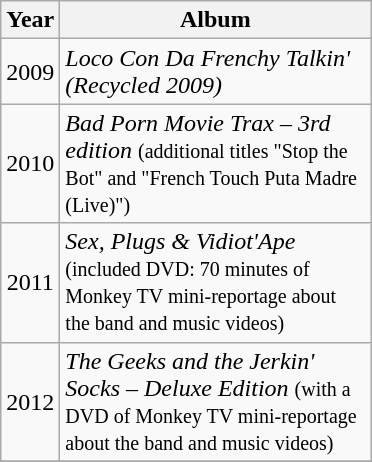<table class="wikitable">
<tr>
<th align="center" rowspan="1">Year</th>
<th align="center" rowspan="1" width="200">Album</th>
</tr>
<tr>
<td align="center">2009</td>
<td><em>Loco Con Da Frenchy Talkin' (Recycled 2009)</em></td>
</tr>
<tr>
<td align="center">2010</td>
<td><em>Bad Porn Movie Trax – 3rd edition</em> <small>(additional titles "Stop the Bot" and "French Touch Puta Madre (Live)")</small></td>
</tr>
<tr>
<td align="center">2011</td>
<td><em>Sex, Plugs & Vidiot'Ape</em> <small>(included DVD: 70 minutes of Monkey TV mini-reportage about the band and music videos)</small></td>
</tr>
<tr>
<td align="center">2012</td>
<td><em>The Geeks and the Jerkin' Socks – Deluxe Edition</em> <small>(with a DVD of  Monkey TV mini-reportage about the band and music videos)</small></td>
</tr>
<tr>
</tr>
</table>
